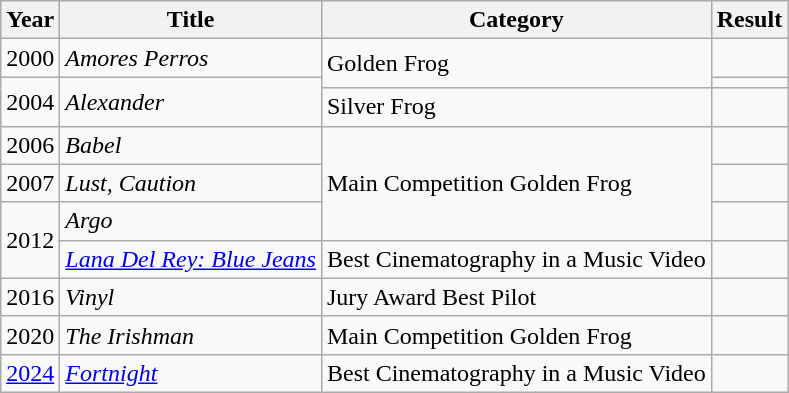<table class="wikitable">
<tr>
<th>Year</th>
<th>Title</th>
<th>Category</th>
<th>Result</th>
</tr>
<tr>
<td>2000</td>
<td><em>Amores Perros</em></td>
<td rowspan=2>Golden Frog</td>
<td></td>
</tr>
<tr>
<td rowspan="2">2004</td>
<td rowspan="2"><em>Alexander</em></td>
<td></td>
</tr>
<tr>
<td>Silver Frog</td>
<td></td>
</tr>
<tr>
<td>2006</td>
<td><em>Babel</em></td>
<td rowspan="3">Main Competition Golden Frog</td>
<td></td>
</tr>
<tr>
<td>2007</td>
<td><em>Lust, Caution</em></td>
<td></td>
</tr>
<tr>
<td rowspan="2">2012</td>
<td><em>Argo</em></td>
<td></td>
</tr>
<tr>
<td><em><a href='#'>Lana Del Rey: Blue Jeans</a></em></td>
<td>Best Cinematography in a Music Video</td>
<td></td>
</tr>
<tr>
<td>2016</td>
<td><em>Vinyl</em></td>
<td>Jury Award Best Pilot</td>
<td></td>
</tr>
<tr>
<td>2020</td>
<td><em>The Irishman</em></td>
<td>Main Competition Golden Frog</td>
<td></td>
</tr>
<tr>
<td><a href='#'>2024</a></td>
<td><em><a href='#'>Fortnight</a></em></td>
<td>Best Cinematography in a Music Video</td>
<td></td>
</tr>
</table>
